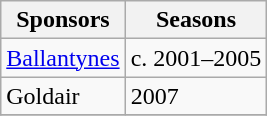<table class="wikitable collapsible">
<tr>
<th>Sponsors</th>
<th>Seasons</th>
</tr>
<tr>
<td><a href='#'>Ballantynes</a></td>
<td>c. 2001–2005</td>
</tr>
<tr>
<td>Goldair</td>
<td>2007</td>
</tr>
<tr>
</tr>
</table>
